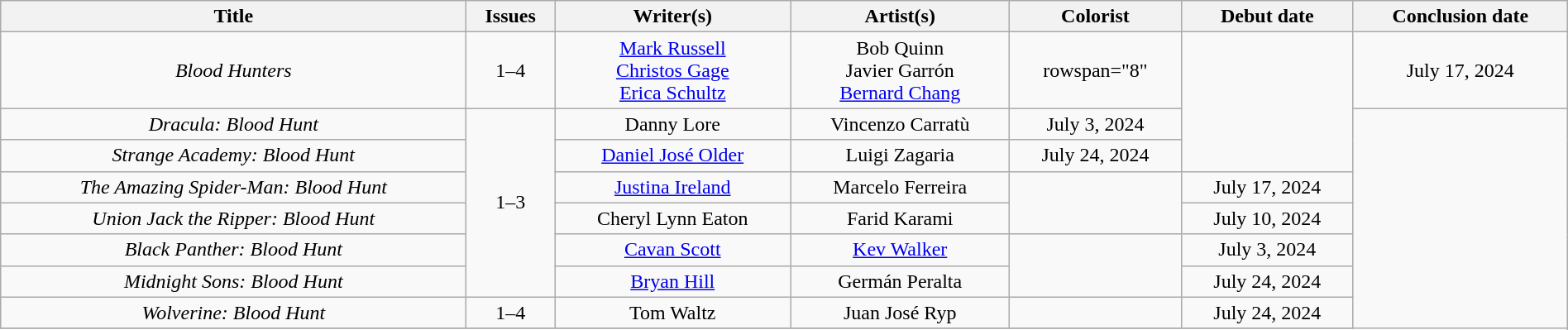<table class="wikitable" style="text-align:center; width:100%">
<tr>
<th scope="col">Title</th>
<th scope="col">Issues</th>
<th scope="col">Writer(s)</th>
<th scope="col">Artist(s)</th>
<th scope="col">Colorist</th>
<th scope="col">Debut date</th>
<th scope="col">Conclusion date</th>
</tr>
<tr>
<td><em>Blood Hunters</em></td>
<td>1–4</td>
<td><a href='#'>Mark Russell</a><br><a href='#'>Christos Gage</a><br><a href='#'>Erica Schultz</a></td>
<td>Bob Quinn<br>Javier Garrón<br><a href='#'>Bernard Chang</a></td>
<td>rowspan="8" </td>
<td rowspan="3"></td>
<td>July 17, 2024</td>
</tr>
<tr>
<td><em>Dracula: Blood Hunt</em></td>
<td rowspan="6">1–3</td>
<td>Danny Lore</td>
<td>Vincenzo Carratù</td>
<td>July 3, 2024</td>
</tr>
<tr>
<td><em>Strange Academy: Blood Hunt</em></td>
<td><a href='#'>Daniel José Older</a></td>
<td>Luigi Zagaria</td>
<td>July 24, 2024</td>
</tr>
<tr>
<td><em>The Amazing Spider-Man: Blood Hunt</em></td>
<td><a href='#'>Justina Ireland</a></td>
<td>Marcelo Ferreira</td>
<td rowspan="2"></td>
<td>July 17, 2024</td>
</tr>
<tr>
<td><em>Union Jack the Ripper: Blood Hunt</em></td>
<td>Cheryl Lynn Eaton</td>
<td>Farid Karami</td>
<td>July 10, 2024</td>
</tr>
<tr>
<td><em>Black Panther: Blood Hunt</em></td>
<td><a href='#'>Cavan Scott</a></td>
<td><a href='#'>Kev Walker</a></td>
<td rowspan="2"></td>
<td>July 3, 2024</td>
</tr>
<tr>
<td><em>Midnight Sons: Blood Hunt</em></td>
<td><a href='#'>Bryan Hill</a></td>
<td>Germán Peralta</td>
<td>July 24, 2024</td>
</tr>
<tr>
<td><em>Wolverine: Blood Hunt</em></td>
<td>1–4</td>
<td>Tom Waltz</td>
<td>Juan José Ryp</td>
<td></td>
<td>July 24, 2024</td>
</tr>
<tr>
</tr>
</table>
